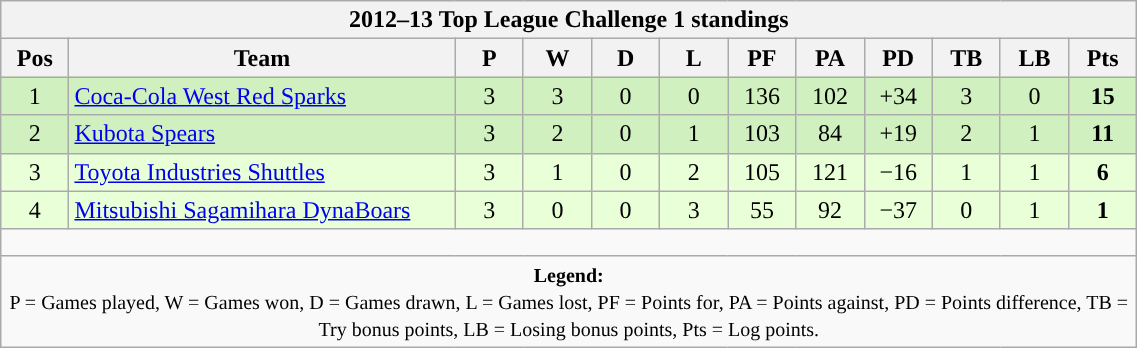<table class="wikitable" style="text-align:center; font-size:100%; width:60%;">
<tr>
<th colspan="100%" cellpadding="0" cellspacing="0"><strong>2012–13 Top League Challenge 1 standings</strong></th>
</tr>
<tr>
<th style="width:6%;">Pos</th>
<th style="width:34%;">Team</th>
<th style="width:6%;">P</th>
<th style="width:6%;">W</th>
<th style="width:6%;">D</th>
<th style="width:6%;">L</th>
<th style="width:6%;">PF</th>
<th style="width:6%;">PA</th>
<th style="width:6%;">PD</th>
<th style="width:6%;">TB</th>
<th style="width:6%;">LB</th>
<th style="width:6%;">Pts<br></th>
</tr>
<tr style="background:#D0F0C0;">
<td>1</td>
<td style="text-align:left;"><a href='#'>Coca-Cola West Red Sparks</a></td>
<td>3</td>
<td>3</td>
<td>0</td>
<td>0</td>
<td>136</td>
<td>102</td>
<td>+34</td>
<td>3</td>
<td>0</td>
<td><strong>15</strong></td>
</tr>
<tr style="background:#D0F0C0;">
<td>2</td>
<td style="text-align:left;"><a href='#'>Kubota Spears</a></td>
<td>3</td>
<td>2</td>
<td>0</td>
<td>1</td>
<td>103</td>
<td>84</td>
<td>+19</td>
<td>2</td>
<td>1</td>
<td><strong>11</strong></td>
</tr>
<tr style="background:#E8FFD8;">
<td>3</td>
<td style="text-align:left;"><a href='#'>Toyota Industries Shuttles</a></td>
<td>3</td>
<td>1</td>
<td>0</td>
<td>2</td>
<td>105</td>
<td>121</td>
<td>−16</td>
<td>1</td>
<td>1</td>
<td><strong>6</strong></td>
</tr>
<tr style="background:#E8FFD8;">
<td>4</td>
<td style="text-align:left;"><a href='#'>Mitsubishi Sagamihara DynaBoars</a></td>
<td>3</td>
<td>0</td>
<td>0</td>
<td>3</td>
<td>55</td>
<td>92</td>
<td>−37</td>
<td>0</td>
<td>1</td>
<td><strong>1</strong></td>
</tr>
<tr>
<td colspan="100%" style="height:10px;"></td>
</tr>
<tr>
<td colspan="100%"><small><strong>Legend:</strong> <br> P = Games played, W = Games won, D = Games drawn, L = Games lost, PF = Points for, PA = Points against, PD = Points difference, TB = Try bonus points, LB = Losing bonus points, Pts = Log points.</small></td>
</tr>
</table>
